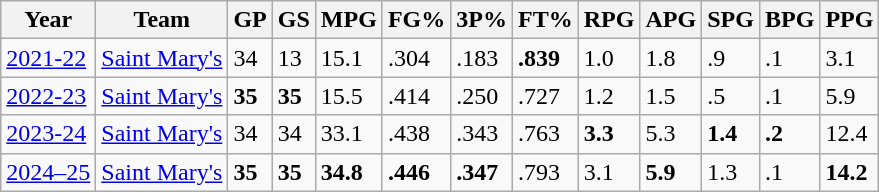<table class="wikitable sortable">
<tr>
<th>Year</th>
<th>Team</th>
<th><abbr>GP</abbr></th>
<th><abbr>GS</abbr></th>
<th><abbr>MPG</abbr></th>
<th><abbr>FG%</abbr></th>
<th><abbr>3P%</abbr></th>
<th><abbr>FT%</abbr></th>
<th><abbr>RPG</abbr></th>
<th><abbr>APG</abbr></th>
<th><abbr>SPG</abbr></th>
<th><abbr>BPG</abbr></th>
<th><abbr>PPG</abbr></th>
</tr>
<tr>
<td><a href='#'>2021-22</a></td>
<td><a href='#'>Saint Mary's</a></td>
<td>34</td>
<td>13</td>
<td>15.1</td>
<td>.304</td>
<td>.183</td>
<td><strong>.839</strong></td>
<td>1.0</td>
<td>1.8</td>
<td>.9</td>
<td>.1</td>
<td>3.1</td>
</tr>
<tr>
<td><a href='#'>2022-23</a></td>
<td><a href='#'>Saint Mary's</a></td>
<td><strong>35</strong></td>
<td><strong>35</strong></td>
<td>15.5</td>
<td>.414</td>
<td>.250</td>
<td>.727</td>
<td>1.2</td>
<td>1.5</td>
<td>.5</td>
<td>.1</td>
<td>5.9</td>
</tr>
<tr>
<td><a href='#'>2023-24</a></td>
<td><a href='#'>Saint Mary's</a></td>
<td>34</td>
<td>34</td>
<td>33.1</td>
<td>.438</td>
<td>.343</td>
<td>.763</td>
<td><strong>3.3</strong></td>
<td>5.3</td>
<td><strong>1.4</strong></td>
<td><strong>.2</strong></td>
<td>12.4</td>
</tr>
<tr>
<td><a href='#'>2024–25</a></td>
<td><a href='#'>Saint Mary's</a></td>
<td><strong>35</strong></td>
<td><strong>35</strong></td>
<td><strong>34.8</strong></td>
<td><strong>.446</strong></td>
<td><strong>.347</strong></td>
<td>.793</td>
<td>3.1</td>
<td><strong>5.9</strong></td>
<td>1.3</td>
<td>.1</td>
<td><strong>14.2</strong></td>
</tr>
</table>
